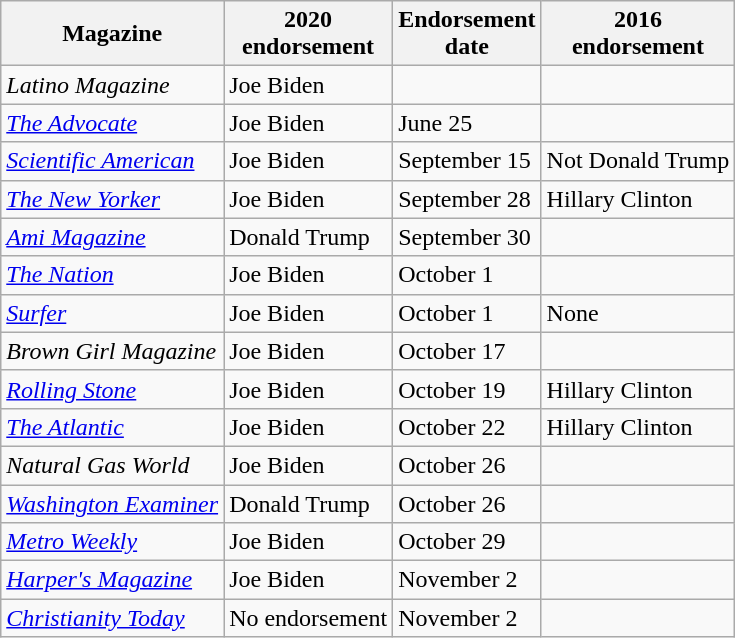<table class="wikitable sortable">
<tr>
<th>Magazine</th>
<th>2020<br>endorsement</th>
<th>Endorsement<br>date</th>
<th>2016<br>endorsement</th>
</tr>
<tr>
<td><em>Latino Magazine</em></td>
<td data-sort-value="Biden" >Joe Biden</td>
<td></td>
<td></td>
</tr>
<tr>
<td data-sort-value="Advocate"><em><a href='#'>The Advocate</a></em></td>
<td data-sort-value="Biden" >Joe Biden</td>
<td data-sort-value="2020-06-25">June 25</td>
<td></td>
</tr>
<tr>
<td><em><a href='#'>Scientific American</a></em></td>
<td data-sort-value="Biden" >Joe Biden</td>
<td data-sort-value="2020-09-15">September 15</td>
<td data-sort-value="Not Trump" >Not Donald Trump</td>
</tr>
<tr>
<td data-sort-value="New Yorker"><em><a href='#'>The New Yorker</a></em></td>
<td data-sort-value="Biden" >Joe Biden</td>
<td data-sort-value="2020-09-28">September 28</td>
<td data-sort-value="Clinton" >Hillary Clinton</td>
</tr>
<tr>
<td><em><a href='#'>Ami Magazine</a></em></td>
<td data-sort-value="Trump" >Donald Trump</td>
<td data-sort-value="2020-09-30">September 30</td>
<td></td>
</tr>
<tr>
<td data-sort-value="Nation"><em><a href='#'>The Nation</a></em></td>
<td data-sort-value="Biden" >Joe Biden</td>
<td data-sort-value="2020-10-01">October 1</td>
<td></td>
</tr>
<tr>
<td><em><a href='#'>Surfer</a></em></td>
<td data-sort-value="Biden" >Joe Biden</td>
<td data-sort-value="2020-10-01">October 1</td>
<td>None</td>
</tr>
<tr>
<td><em>Brown Girl Magazine</em></td>
<td data-sort-value="Biden" >Joe Biden</td>
<td data-sort-value="2020-10-17">October 17</td>
<td></td>
</tr>
<tr>
<td><em><a href='#'>Rolling Stone</a></em></td>
<td data-sort-value="Biden" >Joe Biden</td>
<td data-sort-value="2020-10-19">October 19</td>
<td data-sort-value="Clinton" >Hillary Clinton</td>
</tr>
<tr>
<td data-sort-value="Atlantic"><em><a href='#'>The Atlantic</a></em></td>
<td data-sort-value="Biden" >Joe Biden</td>
<td data-sort-value="2020-10-22">October 22</td>
<td data-sort-value="Clinton" >Hillary Clinton</td>
</tr>
<tr>
<td><em>Natural Gas World</em></td>
<td data-sort-value="Biden" >Joe Biden</td>
<td data-sort-value="2020-10-26">October 26</td>
<td></td>
</tr>
<tr>
<td><em><a href='#'>Washington Examiner</a></em></td>
<td data-sort-value="Trump" >Donald Trump</td>
<td data-sort-value="2020-10-26">October 26</td>
<td></td>
</tr>
<tr>
<td><em><a href='#'>Metro Weekly</a></em></td>
<td data-sort-value="Biden" >Joe Biden</td>
<td data-sort-value="2020-10-29">October 29</td>
<td></td>
</tr>
<tr>
<td><em><a href='#'>Harper's Magazine</a></em></td>
<td data-sort-value="Biden" >Joe Biden</td>
<td data-sort-value="2020-11-02">November 2</td>
<td></td>
</tr>
<tr>
<td><em><a href='#'>Christianity Today</a></em></td>
<td data-sort-value="No endorsement" >No endorsement</td>
<td data-sort-value="2020-11-02">November 2</td>
<td></td>
</tr>
</table>
